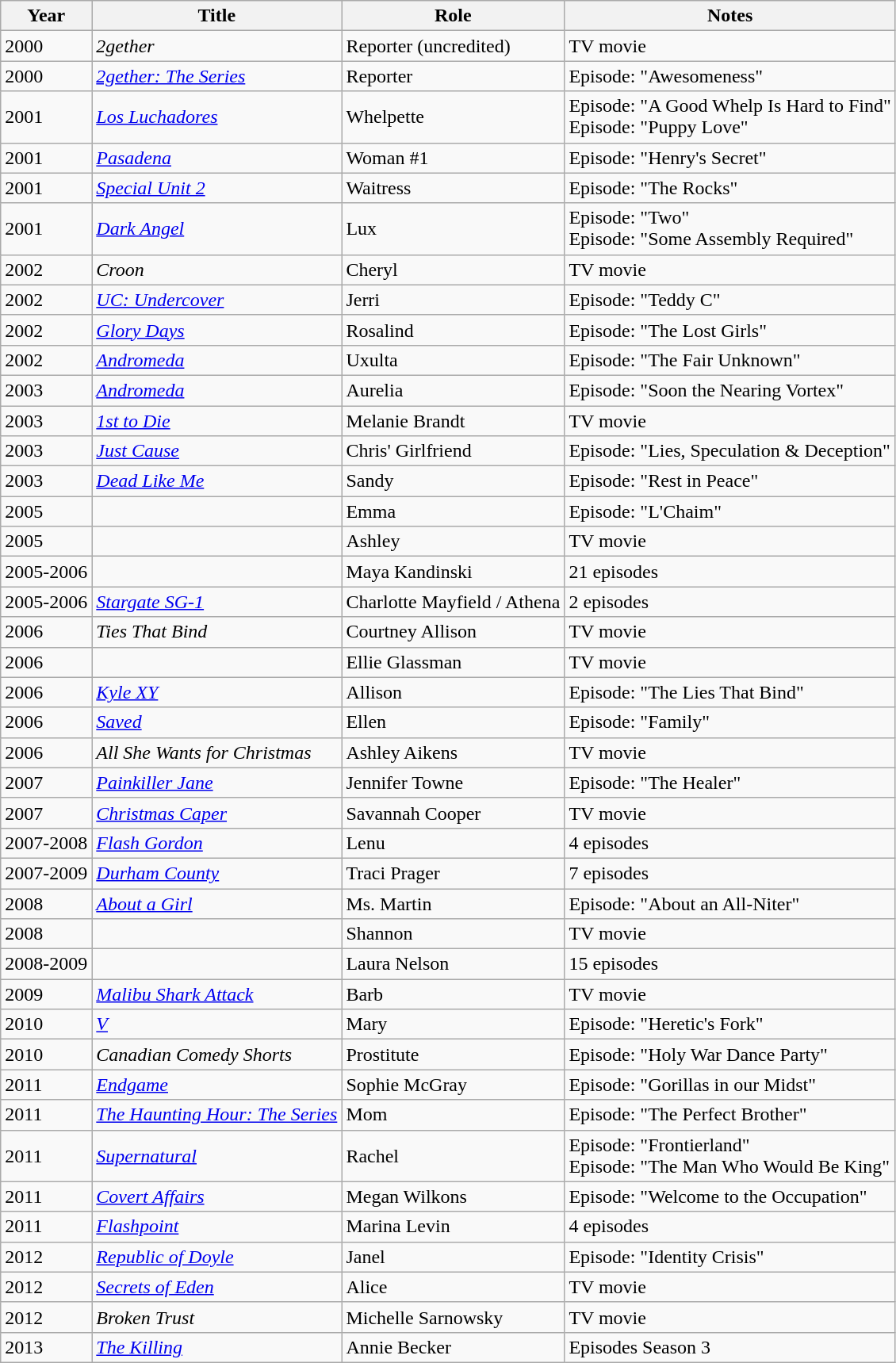<table class="wikitable sortable">
<tr>
<th>Year</th>
<th>Title</th>
<th>Role</th>
<th class="unsortable">Notes</th>
</tr>
<tr>
<td>2000</td>
<td><em>2gether</em></td>
<td>Reporter (uncredited)</td>
<td>TV movie</td>
</tr>
<tr>
<td>2000</td>
<td><em><a href='#'>2gether: The Series</a></em></td>
<td>Reporter</td>
<td>Episode: "Awesomeness"</td>
</tr>
<tr>
<td>2001</td>
<td><em><a href='#'>Los Luchadores</a></em></td>
<td>Whelpette</td>
<td>Episode: "A Good Whelp Is Hard to Find"<br>Episode: "Puppy Love"</td>
</tr>
<tr>
<td>2001</td>
<td><em><a href='#'>Pasadena</a></em></td>
<td>Woman #1</td>
<td>Episode: "Henry's Secret"</td>
</tr>
<tr>
<td>2001</td>
<td><em><a href='#'>Special Unit 2</a></em></td>
<td>Waitress</td>
<td>Episode: "The Rocks"</td>
</tr>
<tr>
<td>2001</td>
<td><em><a href='#'>Dark Angel</a></em></td>
<td>Lux</td>
<td>Episode: "Two"<br>Episode: "Some Assembly Required"</td>
</tr>
<tr>
<td>2002</td>
<td><em>Croon</em></td>
<td>Cheryl</td>
<td>TV movie</td>
</tr>
<tr>
<td>2002</td>
<td><em><a href='#'>UC: Undercover</a></em></td>
<td>Jerri</td>
<td>Episode: "Teddy C"</td>
</tr>
<tr>
<td>2002</td>
<td><em><a href='#'>Glory Days</a></em></td>
<td>Rosalind</td>
<td>Episode: "The Lost Girls"</td>
</tr>
<tr>
<td>2002</td>
<td><em><a href='#'>Andromeda</a></em></td>
<td>Uxulta</td>
<td>Episode: "The Fair Unknown"</td>
</tr>
<tr>
<td>2003</td>
<td><em><a href='#'>Andromeda</a></em></td>
<td>Aurelia</td>
<td>Episode: "Soon the Nearing Vortex"</td>
</tr>
<tr>
<td>2003</td>
<td><em><a href='#'>1st to Die</a></em></td>
<td>Melanie Brandt</td>
<td>TV movie</td>
</tr>
<tr>
<td>2003</td>
<td><em><a href='#'>Just Cause</a></em></td>
<td>Chris' Girlfriend</td>
<td>Episode: "Lies, Speculation & Deception"</td>
</tr>
<tr>
<td>2003</td>
<td><em><a href='#'>Dead Like Me</a></em></td>
<td>Sandy</td>
<td>Episode: "Rest in Peace"</td>
</tr>
<tr>
<td>2005</td>
<td><em></em></td>
<td>Emma</td>
<td>Episode: "L'Chaim"</td>
</tr>
<tr>
<td>2005</td>
<td><em></em></td>
<td>Ashley</td>
<td>TV movie</td>
</tr>
<tr>
<td>2005-2006</td>
<td><em></em></td>
<td>Maya Kandinski</td>
<td>21 episodes</td>
</tr>
<tr>
<td>2005-2006</td>
<td><em><a href='#'>Stargate SG-1</a></em></td>
<td>Charlotte Mayfield / Athena</td>
<td>2 episodes</td>
</tr>
<tr>
<td>2006</td>
<td><em>Ties That Bind</em></td>
<td>Courtney Allison</td>
<td>TV movie</td>
</tr>
<tr>
<td>2006</td>
<td><em></em></td>
<td>Ellie Glassman</td>
<td>TV movie</td>
</tr>
<tr>
<td>2006</td>
<td><em><a href='#'>Kyle XY</a></em></td>
<td>Allison</td>
<td>Episode: "The Lies That Bind"</td>
</tr>
<tr>
<td>2006</td>
<td><em><a href='#'>Saved</a></em></td>
<td>Ellen</td>
<td>Episode: "Family"</td>
</tr>
<tr>
<td>2006</td>
<td><em>All She Wants for Christmas</em></td>
<td>Ashley Aikens</td>
<td>TV movie</td>
</tr>
<tr>
<td>2007</td>
<td><em><a href='#'>Painkiller Jane</a></em></td>
<td>Jennifer Towne</td>
<td>Episode: "The Healer"</td>
</tr>
<tr>
<td>2007</td>
<td><em><a href='#'>Christmas Caper</a></em></td>
<td>Savannah Cooper</td>
<td>TV movie</td>
</tr>
<tr>
<td>2007-2008</td>
<td><em><a href='#'>Flash Gordon</a></em></td>
<td>Lenu</td>
<td>4 episodes</td>
</tr>
<tr>
<td>2007-2009</td>
<td><em><a href='#'>Durham County</a></em></td>
<td>Traci Prager</td>
<td>7 episodes</td>
</tr>
<tr>
<td>2008</td>
<td><em><a href='#'>About a Girl</a></em></td>
<td>Ms. Martin</td>
<td>Episode: "About an All-Niter"</td>
</tr>
<tr>
<td>2008</td>
<td><em></em></td>
<td>Shannon</td>
<td>TV movie</td>
</tr>
<tr>
<td>2008-2009</td>
<td><em></em></td>
<td>Laura Nelson</td>
<td>15 episodes</td>
</tr>
<tr>
<td>2009</td>
<td><em><a href='#'>Malibu Shark Attack</a></em></td>
<td>Barb</td>
<td>TV movie</td>
</tr>
<tr>
<td>2010</td>
<td><em><a href='#'>V</a></em></td>
<td>Mary</td>
<td>Episode: "Heretic's Fork"</td>
</tr>
<tr>
<td>2010</td>
<td><em>Canadian Comedy Shorts</em></td>
<td>Prostitute</td>
<td>Episode: "Holy War Dance Party"</td>
</tr>
<tr>
<td>2011</td>
<td><em><a href='#'>Endgame</a></em></td>
<td>Sophie McGray</td>
<td>Episode: "Gorillas in our Midst"</td>
</tr>
<tr>
<td>2011</td>
<td data-sort-value="Haunting Hour: The Series, The"><em><a href='#'>The Haunting Hour: The Series</a></em></td>
<td>Mom</td>
<td>Episode: "The Perfect Brother"</td>
</tr>
<tr>
<td>2011</td>
<td><em><a href='#'>Supernatural</a></em></td>
<td>Rachel</td>
<td>Episode: "Frontierland"<br>Episode: "The Man Who Would Be King"</td>
</tr>
<tr>
<td>2011</td>
<td><em><a href='#'>Covert Affairs</a></em></td>
<td>Megan Wilkons</td>
<td>Episode: "Welcome to the Occupation"</td>
</tr>
<tr>
<td>2011</td>
<td><em><a href='#'>Flashpoint</a></em></td>
<td>Marina Levin</td>
<td>4 episodes</td>
</tr>
<tr>
<td>2012</td>
<td><em><a href='#'>Republic of Doyle</a></em></td>
<td>Janel</td>
<td>Episode: "Identity Crisis"</td>
</tr>
<tr>
<td>2012</td>
<td><em><a href='#'>Secrets of Eden</a></em></td>
<td>Alice</td>
<td>TV movie</td>
</tr>
<tr>
<td>2012</td>
<td><em>Broken Trust</em></td>
<td>Michelle Sarnowsky</td>
<td>TV movie</td>
</tr>
<tr>
<td>2013</td>
<td data-sort-value="Killing, The"><em><a href='#'>The Killing</a></em></td>
<td>Annie Becker</td>
<td>Episodes Season 3</td>
</tr>
</table>
